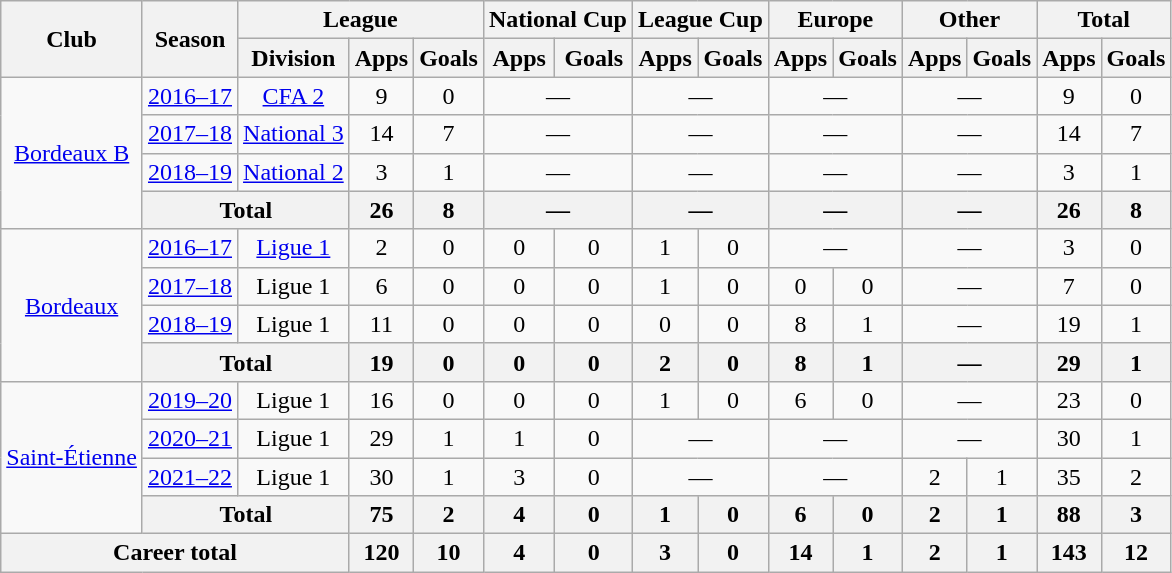<table class="wikitable" style="text-align:center">
<tr>
<th rowspan="2">Club</th>
<th rowspan="2">Season</th>
<th colspan="3">League</th>
<th colspan="2">National Cup</th>
<th colspan="2">League Cup</th>
<th colspan="2">Europe</th>
<th colspan="2">Other</th>
<th colspan="2">Total</th>
</tr>
<tr>
<th>Division</th>
<th>Apps</th>
<th>Goals</th>
<th>Apps</th>
<th>Goals</th>
<th>Apps</th>
<th>Goals</th>
<th>Apps</th>
<th>Goals</th>
<th>Apps</th>
<th>Goals</th>
<th>Apps</th>
<th>Goals</th>
</tr>
<tr>
<td rowspan="4"><a href='#'>Bordeaux B</a></td>
<td><a href='#'>2016–17</a></td>
<td><a href='#'>CFA 2</a></td>
<td>9</td>
<td>0</td>
<td colspan="2">—</td>
<td colspan="2">—</td>
<td colspan="2">—</td>
<td colspan="2">—</td>
<td>9</td>
<td>0</td>
</tr>
<tr>
<td><a href='#'>2017–18</a></td>
<td><a href='#'>National 3</a></td>
<td>14</td>
<td>7</td>
<td colspan="2">—</td>
<td colspan="2">—</td>
<td colspan="2">—</td>
<td colspan="2">—</td>
<td>14</td>
<td>7</td>
</tr>
<tr>
<td><a href='#'>2018–19</a></td>
<td><a href='#'>National 2</a></td>
<td>3</td>
<td>1</td>
<td colspan="2">—</td>
<td colspan="2">—</td>
<td colspan="2">—</td>
<td colspan="2">—</td>
<td>3</td>
<td>1</td>
</tr>
<tr>
<th colspan="2">Total</th>
<th>26</th>
<th>8</th>
<th colspan="2">—</th>
<th colspan="2">—</th>
<th colspan="2">—</th>
<th colspan="2">—</th>
<th>26</th>
<th>8</th>
</tr>
<tr>
<td rowspan="4"><a href='#'>Bordeaux</a></td>
<td><a href='#'>2016–17</a></td>
<td><a href='#'>Ligue 1</a></td>
<td>2</td>
<td>0</td>
<td>0</td>
<td>0</td>
<td>1</td>
<td>0</td>
<td colspan="2">—</td>
<td colspan="2">—</td>
<td>3</td>
<td>0</td>
</tr>
<tr>
<td><a href='#'>2017–18</a></td>
<td>Ligue 1</td>
<td>6</td>
<td>0</td>
<td>0</td>
<td>0</td>
<td>1</td>
<td>0</td>
<td>0</td>
<td>0</td>
<td colspan="2">—</td>
<td>7</td>
<td>0</td>
</tr>
<tr>
<td><a href='#'>2018–19</a></td>
<td>Ligue 1</td>
<td>11</td>
<td>0</td>
<td>0</td>
<td>0</td>
<td>0</td>
<td>0</td>
<td>8</td>
<td>1</td>
<td colspan="2">—</td>
<td>19</td>
<td>1</td>
</tr>
<tr>
<th colspan="2">Total</th>
<th>19</th>
<th>0</th>
<th>0</th>
<th>0</th>
<th>2</th>
<th>0</th>
<th>8</th>
<th>1</th>
<th colspan="2">—</th>
<th>29</th>
<th>1</th>
</tr>
<tr>
<td rowspan="4"><a href='#'>Saint-Étienne</a></td>
<td><a href='#'>2019–20</a></td>
<td>Ligue 1</td>
<td>16</td>
<td>0</td>
<td>0</td>
<td>0</td>
<td>1</td>
<td>0</td>
<td>6</td>
<td>0</td>
<td colspan="2">—</td>
<td>23</td>
<td>0</td>
</tr>
<tr>
<td><a href='#'>2020–21</a></td>
<td>Ligue 1</td>
<td>29</td>
<td>1</td>
<td>1</td>
<td>0</td>
<td colspan="2">—</td>
<td colspan="2">—</td>
<td colspan="2">—</td>
<td>30</td>
<td>1</td>
</tr>
<tr>
<td><a href='#'>2021–22</a></td>
<td>Ligue 1</td>
<td>30</td>
<td>1</td>
<td>3</td>
<td>0</td>
<td colspan="2">—</td>
<td colspan="2">—</td>
<td>2</td>
<td>1</td>
<td>35</td>
<td>2</td>
</tr>
<tr>
<th colspan="2">Total</th>
<th>75</th>
<th>2</th>
<th>4</th>
<th>0</th>
<th>1</th>
<th>0</th>
<th>6</th>
<th>0</th>
<th>2</th>
<th>1</th>
<th>88</th>
<th>3</th>
</tr>
<tr>
<th colspan="3">Career total</th>
<th>120</th>
<th>10</th>
<th>4</th>
<th>0</th>
<th>3</th>
<th>0</th>
<th>14</th>
<th>1</th>
<th>2</th>
<th>1</th>
<th>143</th>
<th>12</th>
</tr>
</table>
